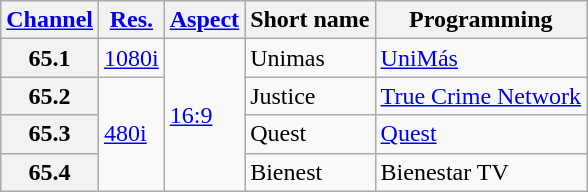<table class="wikitable">
<tr>
<th><a href='#'>Channel</a></th>
<th><a href='#'>Res.</a></th>
<th><a href='#'>Aspect</a></th>
<th>Short name</th>
<th>Programming</th>
</tr>
<tr>
<th scope = "row">65.1</th>
<td><a href='#'>1080i</a></td>
<td rowspan=4><a href='#'>16:9</a></td>
<td>Unimas</td>
<td><a href='#'>UniMás</a></td>
</tr>
<tr>
<th scope = "row">65.2</th>
<td rowspan=3><a href='#'>480i</a></td>
<td>Justice</td>
<td><a href='#'>True Crime Network</a></td>
</tr>
<tr>
<th scope = "row">65.3</th>
<td>Quest</td>
<td><a href='#'>Quest</a></td>
</tr>
<tr>
<th scope = "row">65.4</th>
<td>Bienest</td>
<td>Bienestar TV</td>
</tr>
</table>
